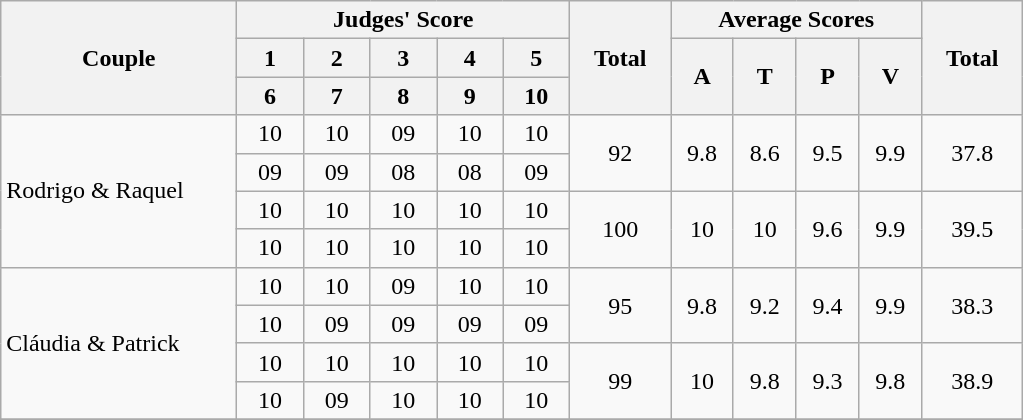<table class="wikitable" style="text-align:center;">
<tr>
<th rowspan=3 width="150">Couple</th>
<th colspan=5 width="180">Judges' Score</th>
<th rowspan=3 width="060">Total</th>
<th colspan=4 width="160">Average Scores</th>
<th rowspan=3 width="060">Total</th>
</tr>
<tr>
<th width="37">1</th>
<th width="37">2</th>
<th width="37">3</th>
<th width="37">4</th>
<th width="37">5</th>
<th rowspan=2>A</th>
<th rowspan=2>T</th>
<th rowspan=2>P</th>
<th rowspan=2>V</th>
</tr>
<tr>
<th width="37">6</th>
<th width="37">7</th>
<th width="37">8</th>
<th width="37">9</th>
<th width="37">10</th>
</tr>
<tr>
<td rowspan=4 align="left">Rodrigo & Raquel</td>
<td>10</td>
<td>10</td>
<td>09</td>
<td>10</td>
<td>10</td>
<td rowspan=2>92</td>
<td rowspan=2>9.8</td>
<td rowspan=2>8.6</td>
<td rowspan=2>9.5</td>
<td rowspan=2>9.9</td>
<td rowspan=2>37.8</td>
</tr>
<tr>
<td>09</td>
<td>09</td>
<td>08</td>
<td>08</td>
<td>09</td>
</tr>
<tr>
<td>10</td>
<td>10</td>
<td>10</td>
<td>10</td>
<td>10</td>
<td rowspan=2>100</td>
<td rowspan=2>10</td>
<td rowspan=2>10</td>
<td rowspan=2>9.6</td>
<td rowspan=2>9.9</td>
<td rowspan=2>39.5</td>
</tr>
<tr>
<td>10</td>
<td>10</td>
<td>10</td>
<td>10</td>
<td>10</td>
</tr>
<tr>
<td rowspan=4 align="left">Cláudia & Patrick</td>
<td>10</td>
<td>10</td>
<td>09</td>
<td>10</td>
<td>10</td>
<td rowspan=2>95</td>
<td rowspan=2>9.8</td>
<td rowspan=2>9.2</td>
<td rowspan=2>9.4</td>
<td rowspan=2>9.9</td>
<td rowspan=2>38.3</td>
</tr>
<tr>
<td>10</td>
<td>09</td>
<td>09</td>
<td>09</td>
<td>09</td>
</tr>
<tr>
<td>10</td>
<td>10</td>
<td>10</td>
<td>10</td>
<td>10</td>
<td rowspan=2>99</td>
<td rowspan=2>10</td>
<td rowspan=2>9.8</td>
<td rowspan=2>9.3</td>
<td rowspan=2>9.8</td>
<td rowspan=2>38.9</td>
</tr>
<tr>
<td>10</td>
<td>09</td>
<td>10</td>
<td>10</td>
<td>10</td>
</tr>
<tr>
</tr>
</table>
